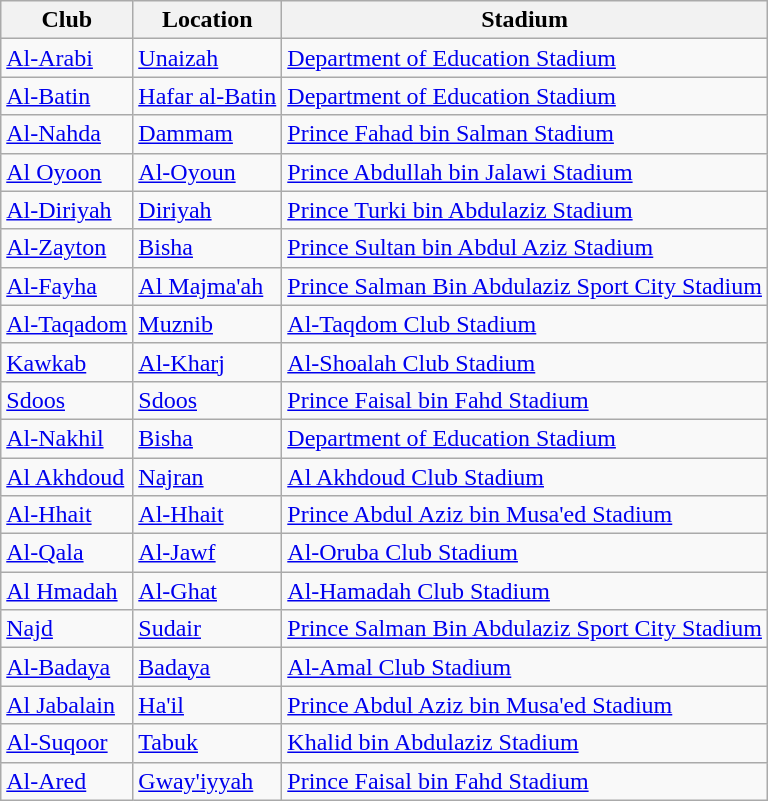<table class="wikitable sortable">
<tr>
<th>Club</th>
<th>Location</th>
<th>Stadium</th>
</tr>
<tr>
<td><a href='#'>Al-Arabi</a></td>
<td><a href='#'>Unaizah</a></td>
<td><a href='#'>Department of Education Stadium</a></td>
</tr>
<tr>
<td><a href='#'>Al-Batin</a></td>
<td><a href='#'>Hafar al-Batin</a></td>
<td><a href='#'>Department of Education Stadium</a></td>
</tr>
<tr>
<td><a href='#'>Al-Nahda</a></td>
<td><a href='#'>Dammam</a></td>
<td><a href='#'>Prince Fahad bin Salman Stadium</a></td>
</tr>
<tr>
<td><a href='#'>Al Oyoon</a></td>
<td><a href='#'>Al-Oyoun</a></td>
<td><a href='#'>Prince Abdullah bin Jalawi Stadium</a></td>
</tr>
<tr>
<td><a href='#'>Al-Diriyah</a></td>
<td><a href='#'>Diriyah</a></td>
<td><a href='#'>Prince Turki bin Abdulaziz Stadium</a></td>
</tr>
<tr>
<td><a href='#'>Al-Zayton</a></td>
<td><a href='#'>Bisha</a></td>
<td><a href='#'>Prince Sultan bin Abdul Aziz Stadium</a></td>
</tr>
<tr>
<td><a href='#'>Al-Fayha</a></td>
<td><a href='#'>Al Majma'ah</a></td>
<td><a href='#'>Prince Salman Bin Abdulaziz Sport City Stadium</a></td>
</tr>
<tr>
<td><a href='#'>Al-Taqadom</a></td>
<td><a href='#'>Muznib</a></td>
<td><a href='#'>Al-Taqdom Club Stadium</a></td>
</tr>
<tr>
<td><a href='#'>Kawkab</a></td>
<td><a href='#'>Al-Kharj</a></td>
<td><a href='#'>Al-Shoalah Club Stadium</a></td>
</tr>
<tr>
<td><a href='#'>Sdoos</a></td>
<td><a href='#'>Sdoos</a></td>
<td><a href='#'>Prince Faisal bin Fahd Stadium</a></td>
</tr>
<tr>
<td><a href='#'>Al-Nakhil</a></td>
<td><a href='#'>Bisha</a></td>
<td><a href='#'>Department of Education Stadium</a></td>
</tr>
<tr>
<td><a href='#'>Al Akhdoud</a></td>
<td><a href='#'>Najran</a></td>
<td><a href='#'>Al Akhdoud Club Stadium</a></td>
</tr>
<tr>
<td><a href='#'>Al-Hhait</a></td>
<td><a href='#'>Al-Hhait</a></td>
<td><a href='#'>Prince Abdul Aziz bin Musa'ed Stadium</a></td>
</tr>
<tr>
<td><a href='#'>Al-Qala</a></td>
<td><a href='#'>Al-Jawf</a></td>
<td><a href='#'>Al-Oruba Club Stadium</a></td>
</tr>
<tr>
<td><a href='#'>Al Hmadah</a></td>
<td><a href='#'>Al-Ghat</a></td>
<td><a href='#'>Al-Hamadah Club Stadium</a></td>
</tr>
<tr>
<td><a href='#'>Najd</a></td>
<td><a href='#'>Sudair</a></td>
<td><a href='#'>Prince Salman Bin Abdulaziz Sport City Stadium</a></td>
</tr>
<tr>
<td><a href='#'>Al-Badaya</a></td>
<td><a href='#'>Badaya</a></td>
<td><a href='#'>Al-Amal Club Stadium</a></td>
</tr>
<tr>
<td><a href='#'>Al Jabalain</a></td>
<td><a href='#'>Ha'il</a></td>
<td><a href='#'>Prince Abdul Aziz bin Musa'ed Stadium</a></td>
</tr>
<tr>
<td><a href='#'>Al-Suqoor</a></td>
<td><a href='#'>Tabuk</a></td>
<td><a href='#'>Khalid bin Abdulaziz Stadium</a></td>
</tr>
<tr>
<td><a href='#'>Al-Ared</a></td>
<td><a href='#'>Gway'iyyah</a></td>
<td><a href='#'>Prince Faisal bin Fahd Stadium</a></td>
</tr>
</table>
